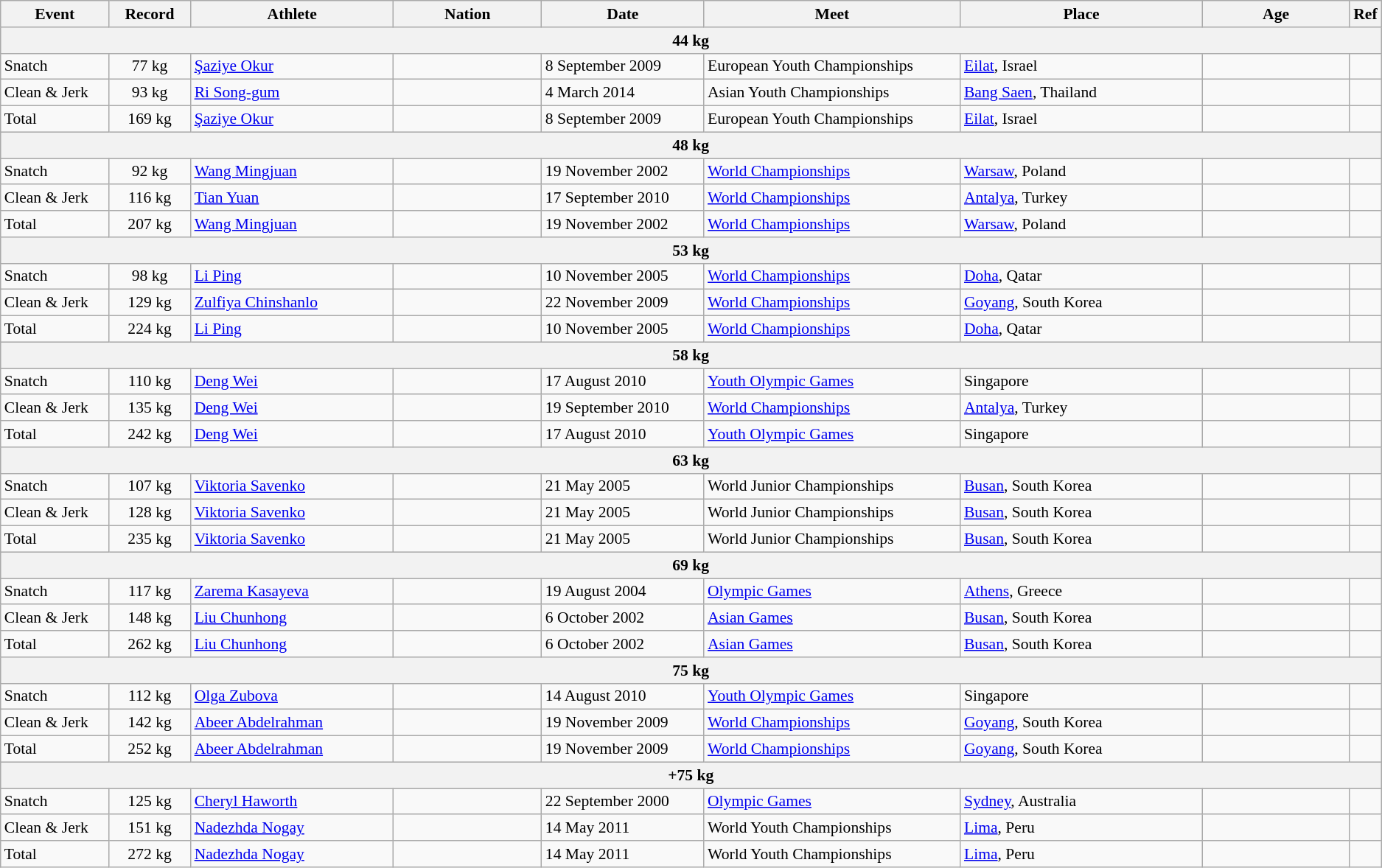<table class="wikitable" style="font-size:90%;">
<tr>
<th width=8%>Event</th>
<th width=6%>Record</th>
<th width=15%>Athlete</th>
<th width=11%>Nation</th>
<th width=12%>Date</th>
<th width=19%>Meet</th>
<th width=18%>Place</th>
<th width=11%>Age</th>
<th>Ref</th>
</tr>
<tr bgcolor="#DDDDDD">
<th colspan="9">44 kg</th>
</tr>
<tr>
<td>Snatch</td>
<td align="center">77 kg</td>
<td><a href='#'>Şaziye Okur</a></td>
<td></td>
<td>8 September 2009</td>
<td>European Youth Championships</td>
<td><a href='#'>Eilat</a>, Israel</td>
<td></td>
<td></td>
</tr>
<tr>
<td>Clean & Jerk</td>
<td align="center">93 kg</td>
<td><a href='#'>Ri Song-gum</a></td>
<td></td>
<td>4 March 2014</td>
<td>Asian Youth Championships</td>
<td><a href='#'>Bang Saen</a>, Thailand</td>
<td></td>
<td></td>
</tr>
<tr>
<td>Total</td>
<td align="center">169 kg</td>
<td><a href='#'>Şaziye Okur</a></td>
<td></td>
<td>8 September 2009</td>
<td>European Youth Championships</td>
<td><a href='#'>Eilat</a>, Israel</td>
<td></td>
<td></td>
</tr>
<tr bgcolor="#DDDDDD">
<th colspan="9">48 kg</th>
</tr>
<tr>
<td>Snatch</td>
<td align="center">92 kg</td>
<td><a href='#'>Wang Mingjuan</a></td>
<td></td>
<td>19 November 2002</td>
<td><a href='#'>World Championships</a></td>
<td><a href='#'>Warsaw</a>, Poland</td>
<td></td>
<td></td>
</tr>
<tr>
<td>Clean & Jerk</td>
<td align="center">116 kg</td>
<td><a href='#'>Tian Yuan</a></td>
<td></td>
<td>17 September 2010</td>
<td><a href='#'>World Championships</a></td>
<td><a href='#'>Antalya</a>, Turkey</td>
<td></td>
<td></td>
</tr>
<tr>
<td>Total</td>
<td align="center">207 kg</td>
<td><a href='#'>Wang Mingjuan</a></td>
<td></td>
<td>19 November 2002</td>
<td><a href='#'>World Championships</a></td>
<td><a href='#'>Warsaw</a>, Poland</td>
<td></td>
<td></td>
</tr>
<tr bgcolor="#DDDDDD">
<th colspan="9">53 kg</th>
</tr>
<tr>
<td>Snatch</td>
<td align="center">98 kg</td>
<td><a href='#'>Li Ping</a></td>
<td></td>
<td>10 November 2005</td>
<td><a href='#'>World Championships</a></td>
<td><a href='#'>Doha</a>, Qatar</td>
<td></td>
<td></td>
</tr>
<tr>
<td>Clean & Jerk</td>
<td align="center">129 kg</td>
<td><a href='#'>Zulfiya Chinshanlo</a></td>
<td></td>
<td>22 November 2009</td>
<td><a href='#'>World Championships</a></td>
<td><a href='#'>Goyang</a>, South Korea</td>
<td></td>
<td></td>
</tr>
<tr>
<td>Total</td>
<td align="center">224 kg</td>
<td><a href='#'>Li Ping</a></td>
<td></td>
<td>10 November 2005</td>
<td><a href='#'>World Championships</a></td>
<td><a href='#'>Doha</a>, Qatar</td>
<td></td>
<td></td>
</tr>
<tr bgcolor="#DDDDDD">
<th colspan="9">58 kg</th>
</tr>
<tr>
<td>Snatch</td>
<td align="center">110 kg</td>
<td><a href='#'>Deng Wei</a></td>
<td></td>
<td>17 August 2010</td>
<td><a href='#'>Youth Olympic Games</a></td>
<td>Singapore</td>
<td></td>
<td></td>
</tr>
<tr>
<td>Clean & Jerk</td>
<td align="center">135 kg</td>
<td><a href='#'>Deng Wei</a></td>
<td></td>
<td>19 September 2010</td>
<td><a href='#'>World Championships</a></td>
<td><a href='#'>Antalya</a>, Turkey</td>
<td></td>
<td></td>
</tr>
<tr>
<td>Total</td>
<td align="center">242 kg</td>
<td><a href='#'>Deng Wei</a></td>
<td></td>
<td>17 August 2010</td>
<td><a href='#'>Youth Olympic Games</a></td>
<td>Singapore</td>
<td></td>
<td></td>
</tr>
<tr bgcolor="#DDDDDD">
<th colspan="9">63 kg</th>
</tr>
<tr>
<td>Snatch</td>
<td align="center">107 kg</td>
<td><a href='#'>Viktoria Savenko</a></td>
<td></td>
<td>21 May 2005</td>
<td>World Junior Championships</td>
<td><a href='#'>Busan</a>, South Korea</td>
<td></td>
<td></td>
</tr>
<tr>
<td>Clean & Jerk</td>
<td align="center">128 kg</td>
<td><a href='#'>Viktoria Savenko</a></td>
<td></td>
<td>21 May 2005</td>
<td>World Junior Championships</td>
<td><a href='#'>Busan</a>, South Korea</td>
<td></td>
<td></td>
</tr>
<tr>
<td>Total</td>
<td align="center">235 kg</td>
<td><a href='#'>Viktoria Savenko</a></td>
<td></td>
<td>21 May 2005</td>
<td>World Junior Championships</td>
<td><a href='#'>Busan</a>, South Korea</td>
<td></td>
<td></td>
</tr>
<tr bgcolor="#DDDDDD">
<th colspan="9">69 kg</th>
</tr>
<tr>
<td>Snatch</td>
<td align="center">117 kg</td>
<td><a href='#'>Zarema Kasayeva</a></td>
<td></td>
<td>19 August 2004</td>
<td><a href='#'>Olympic Games</a></td>
<td><a href='#'>Athens</a>, Greece</td>
<td></td>
<td></td>
</tr>
<tr>
<td>Clean & Jerk</td>
<td align="center">148 kg</td>
<td><a href='#'>Liu Chunhong</a></td>
<td></td>
<td>6 October 2002</td>
<td><a href='#'>Asian Games</a></td>
<td><a href='#'>Busan</a>, South Korea</td>
<td></td>
<td></td>
</tr>
<tr>
<td>Total</td>
<td align="center">262 kg</td>
<td><a href='#'>Liu Chunhong</a></td>
<td></td>
<td>6 October 2002</td>
<td><a href='#'>Asian Games</a></td>
<td><a href='#'>Busan</a>, South Korea</td>
<td></td>
<td></td>
</tr>
<tr bgcolor="#DDDDDD">
<th colspan="9">75 kg</th>
</tr>
<tr>
<td>Snatch</td>
<td align="center">112 kg</td>
<td><a href='#'>Olga Zubova</a></td>
<td></td>
<td>14 August 2010</td>
<td><a href='#'>Youth Olympic Games</a></td>
<td>Singapore</td>
<td></td>
<td></td>
</tr>
<tr>
<td>Clean & Jerk</td>
<td align="center">142 kg</td>
<td><a href='#'>Abeer Abdelrahman</a></td>
<td></td>
<td>19 November 2009</td>
<td><a href='#'>World Championships</a></td>
<td><a href='#'>Goyang</a>, South Korea</td>
<td></td>
<td></td>
</tr>
<tr>
<td>Total</td>
<td align="center">252 kg</td>
<td><a href='#'>Abeer Abdelrahman</a></td>
<td></td>
<td>19 November 2009</td>
<td><a href='#'>World Championships</a></td>
<td><a href='#'>Goyang</a>, South Korea</td>
<td></td>
<td></td>
</tr>
<tr bgcolor="#DDDDDD">
<th colspan="9">+75 kg</th>
</tr>
<tr>
<td>Snatch</td>
<td align="center">125 kg</td>
<td><a href='#'>Cheryl Haworth</a></td>
<td></td>
<td>22 September 2000</td>
<td><a href='#'>Olympic Games</a></td>
<td><a href='#'>Sydney</a>, Australia</td>
<td></td>
<td></td>
</tr>
<tr>
<td>Clean & Jerk</td>
<td align="center">151 kg</td>
<td><a href='#'>Nadezhda Nogay</a></td>
<td></td>
<td>14 May 2011</td>
<td>World Youth Championships</td>
<td><a href='#'>Lima</a>, Peru</td>
<td></td>
<td></td>
</tr>
<tr>
<td>Total</td>
<td align="center">272 kg</td>
<td><a href='#'>Nadezhda Nogay</a></td>
<td></td>
<td>14 May 2011</td>
<td>World Youth Championships</td>
<td><a href='#'>Lima</a>, Peru</td>
<td></td>
<td></td>
</tr>
</table>
